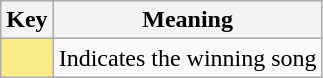<table class="wikitable">
<tr>
<th scope="col" style="width:%;">Key</th>
<th scope="col" style="width:%;">Meaning</th>
</tr>
<tr>
<td style="background:#FAEB86"></td>
<td>Indicates the winning song</td>
</tr>
</table>
